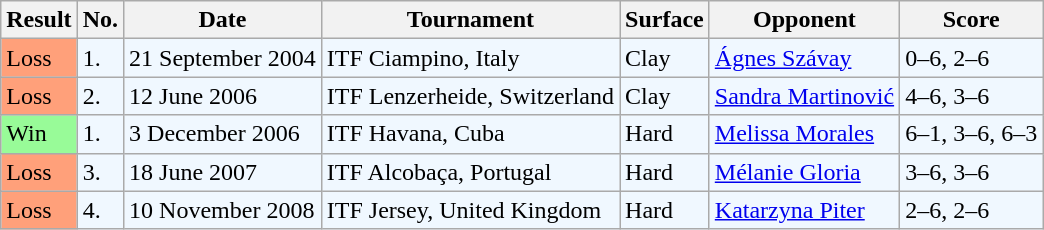<table class="sortable wikitable">
<tr>
<th>Result</th>
<th>No.</th>
<th>Date</th>
<th>Tournament</th>
<th>Surface</th>
<th>Opponent</th>
<th class="unsortable">Score</th>
</tr>
<tr style="background:#f0f8ff;">
<td style="background:#ffa07a;">Loss</td>
<td>1.</td>
<td>21 September 2004</td>
<td>ITF Ciampino, Italy</td>
<td>Clay</td>
<td> <a href='#'>Ágnes Szávay</a></td>
<td>0–6, 2–6</td>
</tr>
<tr style="background:#f0f8ff;">
<td style="background:#ffa07a;">Loss</td>
<td>2.</td>
<td>12 June 2006</td>
<td>ITF Lenzerheide, Switzerland</td>
<td>Clay</td>
<td> <a href='#'>Sandra Martinović</a></td>
<td>4–6, 3–6</td>
</tr>
<tr style="background:#f0f8ff;">
<td style="background:#98fb98;">Win</td>
<td>1.</td>
<td>3 December 2006</td>
<td>ITF Havana, Cuba</td>
<td>Hard</td>
<td> <a href='#'>Melissa Morales</a></td>
<td>6–1, 3–6, 6–3</td>
</tr>
<tr style="background:#f0f8ff;">
<td style="background:#ffa07a;">Loss</td>
<td>3.</td>
<td>18 June 2007</td>
<td>ITF Alcobaça, Portugal</td>
<td>Hard</td>
<td> <a href='#'>Mélanie Gloria</a></td>
<td>3–6, 3–6</td>
</tr>
<tr style="background:#f0f8ff;">
<td style="background:#ffa07a;">Loss</td>
<td>4.</td>
<td>10 November 2008</td>
<td>ITF Jersey, United Kingdom</td>
<td>Hard</td>
<td> <a href='#'>Katarzyna Piter</a></td>
<td>2–6, 2–6</td>
</tr>
</table>
